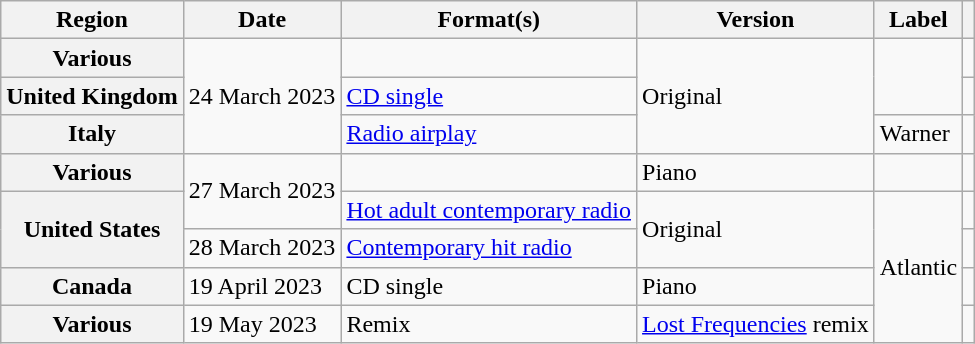<table class="wikitable plainrowheaders">
<tr>
<th scope="col">Region</th>
<th scope="col">Date</th>
<th scope="col">Format(s)</th>
<th scope="col">Version</th>
<th scope="col">Label</th>
<th scope="col"></th>
</tr>
<tr>
<th scope="row">Various</th>
<td rowspan="3">24 March 2023</td>
<td></td>
<td rowspan="3">Original</td>
<td rowspan="2"></td>
<td align="center"></td>
</tr>
<tr>
<th scope="row">United Kingdom</th>
<td><a href='#'>CD single</a></td>
<td align="center"></td>
</tr>
<tr>
<th scope="row">Italy</th>
<td><a href='#'>Radio airplay</a></td>
<td>Warner</td>
<td align="center"></td>
</tr>
<tr>
<th scope="row">Various</th>
<td rowspan="2">27 March 2023</td>
<td></td>
<td>Piano</td>
<td></td>
<td align="center"></td>
</tr>
<tr>
<th rowspan="2" scope="row">United States</th>
<td><a href='#'>Hot adult contemporary radio</a></td>
<td rowspan="2">Original</td>
<td rowspan="4">Atlantic</td>
<td align="center"></td>
</tr>
<tr>
<td>28 March 2023</td>
<td><a href='#'>Contemporary hit radio</a></td>
<td align="center"></td>
</tr>
<tr>
<th scope="row">Canada</th>
<td>19 April 2023</td>
<td>CD single</td>
<td>Piano</td>
<td align="center"></td>
</tr>
<tr>
<th scope="row">Various</th>
<td>19 May 2023</td>
<td>Remix</td>
<td><a href='#'>Lost Frequencies</a> remix</td>
<td align="center"></td>
</tr>
</table>
